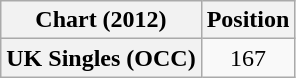<table class="wikitable plainrowheaders" style="text-align:center">
<tr>
<th scope="col">Chart (2012)</th>
<th scope="col">Position</th>
</tr>
<tr>
<th scope="row">UK Singles (OCC)</th>
<td>167</td>
</tr>
</table>
